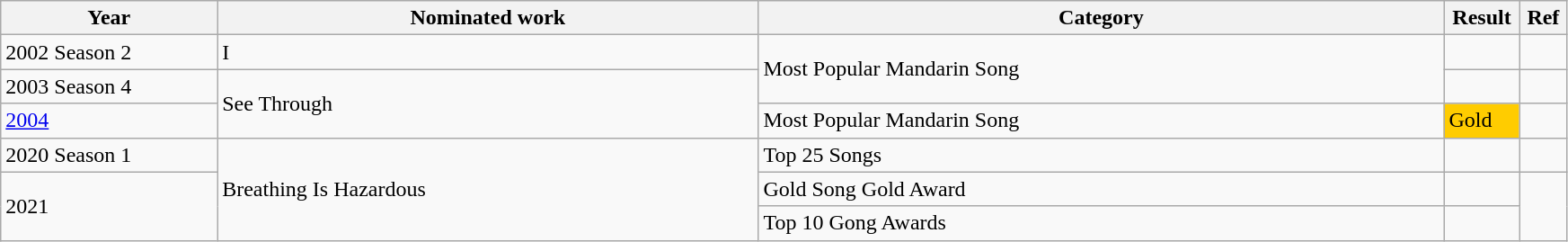<table class="wikitable"  width="92%">
<tr>
<th width="12%">Year</th>
<th width="30%">Nominated work</th>
<th width="38%">Category</th>
<th width="3%">Result</th>
<th width="2%">Ref</th>
</tr>
<tr>
<td>2002 Season 2</td>
<td>I</td>
<td rowspan=2>Most Popular Mandarin Song</td>
<td></td>
</tr>
<tr>
<td>2003 Season 4</td>
<td rowspan=2>See Through</td>
<td></td>
<td></td>
</tr>
<tr>
<td><a href='#'>2004</a></td>
<td>Most Popular Mandarin Song</td>
<td style="background:#fc0;"><div>Gold</div></td>
<td></td>
</tr>
<tr>
<td>2020 Season 1</td>
<td rowspan=3>Breathing Is Hazardous</td>
<td>Top 25 Songs</td>
<td></td>
<td></td>
</tr>
<tr>
<td rowspan=2>2021</td>
<td>Gold Song Gold Award</td>
<td></td>
<td rowspan=2></td>
</tr>
<tr>
<td>Top 10 Gong Awards</td>
<td></td>
</tr>
</table>
